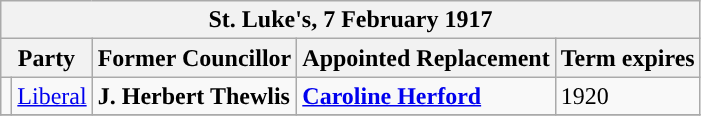<table class="wikitable">
<tr>
<th colspan="5"><strong>St. Luke's, 7 February 1917</strong></th>
</tr>
<tr>
<th colspan="2">Party</th>
<th>Former Councillor</th>
<th>Appointed Replacement</th>
<th>Term expires</th>
</tr>
<tr>
<td style="background-color:"></td>
<td><a href='#'>Liberal</a></td>
<td><strong>J. Herbert Thewlis</strong></td>
<td><strong><a href='#'>Caroline Herford</a></strong></td>
<td>1920</td>
</tr>
<tr>
</tr>
</table>
